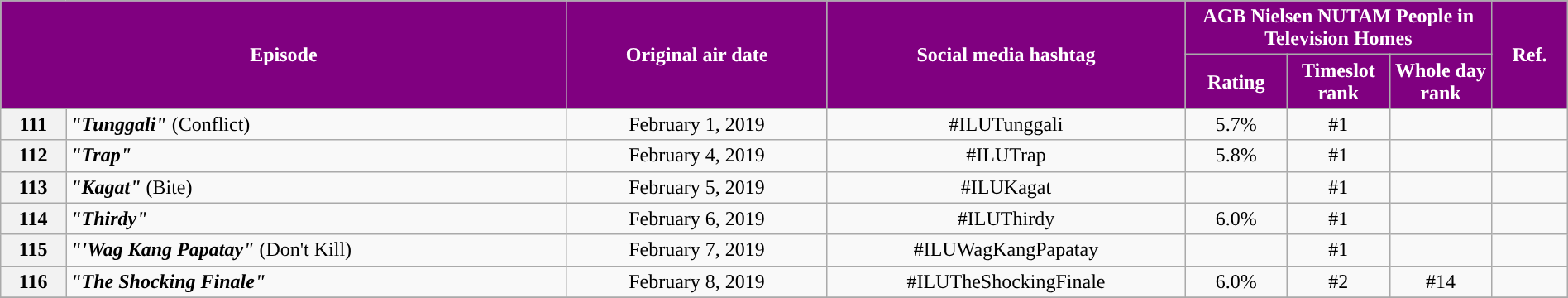<table class="wikitable" style="text-align:center; font-size:100%; line-height:18px;" width="100%">
<tr>
<th style="background-color:#800080; color:white;" colspan="2" rowspan="2">Episode</th>
<th style="background-color:#800080; color:white" rowspan="2">Original air date</th>
<th style="background-color:#800080; color:white" rowspan="2">Social media hashtag</th>
<th style="background-color:#800080; color:white;" colspan="3">AGB Nielsen NUTAM People in Television Homes</th>
<th style="background-color:#800080;  color:white;" rowspan="2">Ref.</th>
</tr>
<tr>
<th style="background-color:#800080; width:75px; color:white;">Rating</th>
<th style="background-color:#800080;  width:75px; color:white;">Timeslot<br>rank</th>
<th style="background-color:#800080; width:75px; color:white;">Whole day<br>rank</th>
</tr>
<tr>
<th>111</th>
<td style="text-align: left;"><strong><em>"Tunggali"</em></strong> (Conflict)</td>
<td>February 1, 2019</td>
<td>#ILUTunggali</td>
<td>5.7%</td>
<td>#1</td>
<td></td>
<td></td>
</tr>
<tr>
<th>112</th>
<td style="text-align: left;"><strong><em>"Trap"</em></strong></td>
<td>February 4, 2019</td>
<td>#ILUTrap</td>
<td>5.8%</td>
<td>#1</td>
<td></td>
<td></td>
</tr>
<tr>
<th>113</th>
<td style="text-align: left;"><strong><em>"Kagat"</em></strong> (Bite)</td>
<td>February 5, 2019</td>
<td>#ILUKagat</td>
<td></td>
<td>#1</td>
<td></td>
<td></td>
</tr>
<tr>
<th>114</th>
<td style="text-align: left;"><strong><em>"Thirdy"</em></strong></td>
<td>February 6, 2019</td>
<td>#ILUThirdy</td>
<td>6.0%</td>
<td>#1</td>
<td></td>
<td></td>
</tr>
<tr>
<th>115</th>
<td style="text-align: left;"><strong><em>"'Wag Kang Papatay"</em></strong> (Don't Kill)</td>
<td>February 7, 2019</td>
<td>#ILUWagKangPapatay</td>
<td></td>
<td>#1</td>
<td></td>
<td></td>
</tr>
<tr>
<th>116</th>
<td style="text-align: left;"><strong><em>"The Shocking Finale"</em></strong></td>
<td>February 8, 2019</td>
<td>#ILUTheShockingFinale</td>
<td>6.0%</td>
<td>#2</td>
<td>#14</td>
<td></td>
</tr>
<tr>
</tr>
</table>
